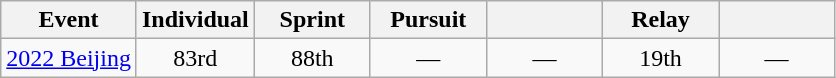<table class="wikitable" style="text-align: center;">
<tr ">
<th>Event</th>
<th style="width:70px;">Individual</th>
<th style="width:70px;">Sprint</th>
<th style="width:70px;">Pursuit</th>
<th style="width:70px;"></th>
<th style="width:70px;">Relay</th>
<th style="width:70px;"></th>
</tr>
<tr>
<td align="left"> <a href='#'>2022 Beijing</a></td>
<td>83rd</td>
<td>88th</td>
<td>—</td>
<td>—</td>
<td>19th</td>
<td>—</td>
</tr>
</table>
